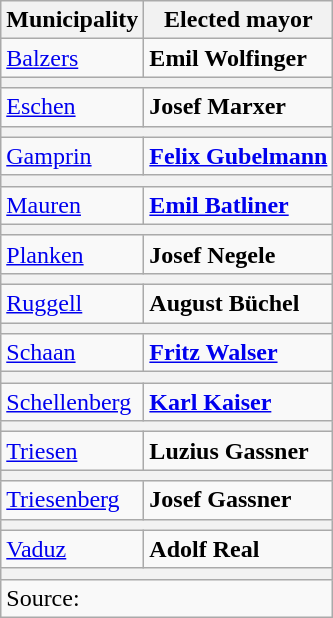<table class="wikitable" style="text-align:right">
<tr>
<th>Municipality</th>
<th>Elected mayor</th>
</tr>
<tr>
<td align="left"><a href='#'>Balzers</a></td>
<td align="left"><strong>Emil Wolfinger</strong></td>
</tr>
<tr>
<th colspan="2"></th>
</tr>
<tr>
<td align="left"><a href='#'>Eschen</a></td>
<td align="left"><strong>Josef Marxer</strong></td>
</tr>
<tr>
<th colspan="2"></th>
</tr>
<tr>
<td align="left"><a href='#'>Gamprin</a></td>
<td align="left"><strong><a href='#'>Felix Gubelmann</a></strong></td>
</tr>
<tr>
<th colspan="2"></th>
</tr>
<tr>
<td align="left"><a href='#'>Mauren</a></td>
<td align="left"><a href='#'><strong>Emil Batliner</strong></a></td>
</tr>
<tr>
<th colspan="2"></th>
</tr>
<tr>
<td align="left"><a href='#'>Planken</a></td>
<td align="left"><strong>Josef Negele</strong></td>
</tr>
<tr>
<th colspan="2"></th>
</tr>
<tr>
<td align="left"><a href='#'>Ruggell</a></td>
<td align="left"><strong>August Büchel</strong></td>
</tr>
<tr>
<th colspan="2"></th>
</tr>
<tr>
<td align="left"><a href='#'>Schaan</a></td>
<td align="left"><strong><a href='#'>Fritz Walser</a></strong></td>
</tr>
<tr>
<th colspan="2"></th>
</tr>
<tr>
<td align="left"><a href='#'>Schellenberg</a></td>
<td align="left"><strong><a href='#'>Karl Kaiser</a></strong></td>
</tr>
<tr>
<th colspan="2"></th>
</tr>
<tr>
<td align="left"><a href='#'>Triesen</a></td>
<td align="left"><strong>Luzius Gassner</strong></td>
</tr>
<tr>
<th colspan="2"></th>
</tr>
<tr>
<td align="left"><a href='#'>Triesenberg</a></td>
<td align="left"><strong>Josef Gassner</strong></td>
</tr>
<tr>
<th colspan="2"></th>
</tr>
<tr>
<td align="left"><a href='#'>Vaduz</a></td>
<td align="left"><strong>Adolf Real</strong></td>
</tr>
<tr>
<th colspan="2"></th>
</tr>
<tr>
<td colspan="2" align="left">Source: </td>
</tr>
</table>
